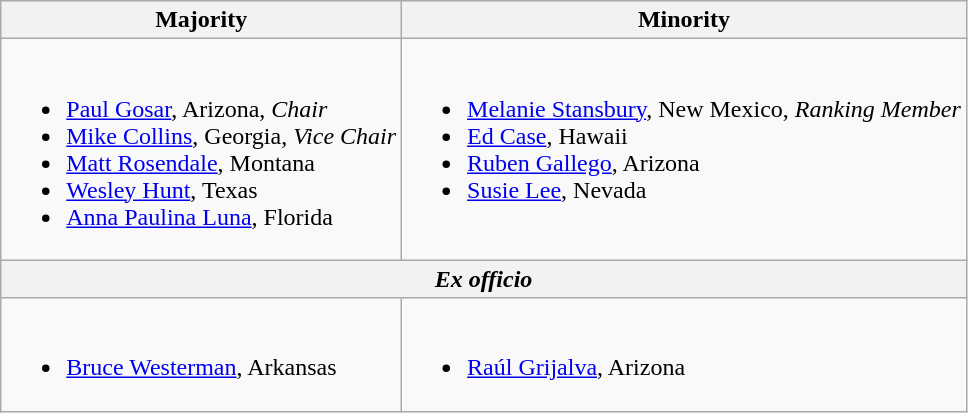<table class=wikitable>
<tr>
<th>Majority</th>
<th>Minority</th>
</tr>
<tr valign=top>
<td><br><ul><li><a href='#'>Paul Gosar</a>, Arizona, <em>Chair</em></li><li><a href='#'>Mike Collins</a>, Georgia, <em>Vice Chair</em></li><li><a href='#'>Matt Rosendale</a>, Montana</li><li><a href='#'>Wesley Hunt</a>, Texas</li><li><a href='#'>Anna Paulina Luna</a>, Florida</li></ul></td>
<td><br><ul><li><a href='#'>Melanie Stansbury</a>, New Mexico, <em>Ranking Member</em></li><li><a href='#'>Ed Case</a>, Hawaii</li><li><a href='#'>Ruben Gallego</a>, Arizona</li><li><a href='#'>Susie Lee</a>, Nevada</li></ul></td>
</tr>
<tr>
<th colspan=2><em>Ex officio</em></th>
</tr>
<tr>
<td><br><ul><li><a href='#'>Bruce Westerman</a>, Arkansas</li></ul></td>
<td><br><ul><li><a href='#'>Raúl Grijalva</a>, Arizona</li></ul></td>
</tr>
</table>
